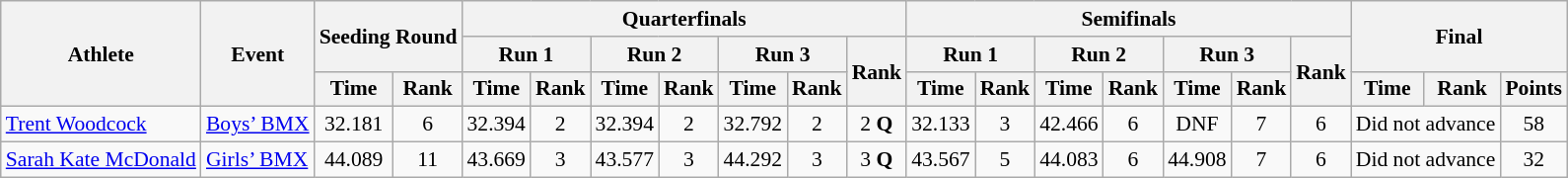<table class="wikitable" border="1" style="font-size:90%">
<tr>
<th rowspan=3>Athlete</th>
<th rowspan=3>Event</th>
<th rowspan=2 colspan=2>Seeding Round</th>
<th colspan=7>Quarterfinals</th>
<th colspan=7>Semifinals</th>
<th rowspan=2 colspan=3>Final</th>
</tr>
<tr>
<th colspan=2>Run 1</th>
<th colspan=2>Run 2</th>
<th colspan=2>Run 3</th>
<th rowspan=2>Rank</th>
<th colspan=2>Run 1</th>
<th colspan=2>Run 2</th>
<th colspan=2>Run 3</th>
<th rowspan=2>Rank</th>
</tr>
<tr>
<th>Time</th>
<th>Rank</th>
<th>Time</th>
<th>Rank</th>
<th>Time</th>
<th>Rank</th>
<th>Time</th>
<th>Rank</th>
<th>Time</th>
<th>Rank</th>
<th>Time</th>
<th>Rank</th>
<th>Time</th>
<th>Rank</th>
<th>Time</th>
<th>Rank</th>
<th>Points</th>
</tr>
<tr>
<td><a href='#'>Trent Woodcock</a></td>
<td><a href='#'>Boys’ BMX</a></td>
<td align=center>32.181</td>
<td align=center>6</td>
<td align=center>32.394</td>
<td align=center>2</td>
<td align=center>32.394</td>
<td align=center>2</td>
<td align=center>32.792</td>
<td align=center>2</td>
<td align=center>2 <strong>Q</strong></td>
<td align=center>32.133</td>
<td align=center>3</td>
<td align=center>42.466</td>
<td align=center>6</td>
<td align=center>DNF</td>
<td align=center>7</td>
<td align=center>6</td>
<td align=center colspan=2>Did not advance</td>
<td align=center>58</td>
</tr>
<tr>
<td><a href='#'>Sarah Kate McDonald</a></td>
<td><a href='#'>Girls’ BMX</a></td>
<td align=center>44.089</td>
<td align=center>11</td>
<td align=center>43.669</td>
<td align=center>3</td>
<td align=center>43.577</td>
<td align=center>3</td>
<td align=center>44.292</td>
<td align=center>3</td>
<td align=center>3 <strong>Q</strong></td>
<td align=center>43.567</td>
<td align=center>5</td>
<td align=center>44.083</td>
<td align=center>6</td>
<td align=center>44.908</td>
<td align=center>7</td>
<td align=center>6</td>
<td align=center colspan=2>Did not advance</td>
<td align=center>32</td>
</tr>
</table>
